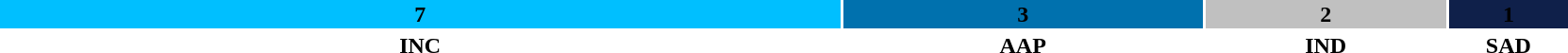<table style="width:88%; text-align:center;">
<tr>
<td style="background:DeepSkyBlue; width:53.85%;"><strong>7</strong></td>
<td style="background:#0071AE; width:23.08%;"><strong>3</strong></td>
<td style="background:Silver; width:15.38%;"><strong>2</strong></td>
<td style="background:#0F204A; width:7.69%;"><strong><span>1</span></strong></td>
</tr>
<tr>
<td><span><strong>INC</strong></span></td>
<td><span><strong>AAP</strong></span></td>
<td><span><strong>IND</strong></span></td>
<td><span><strong>SAD</strong></span></td>
</tr>
</table>
